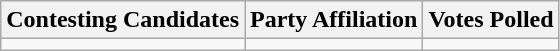<table class="wikitable sortable">
<tr>
<th>Contesting Candidates</th>
<th>Party Affiliation</th>
<th>Votes Polled</th>
</tr>
<tr>
<td></td>
<td></td>
<td></td>
</tr>
</table>
